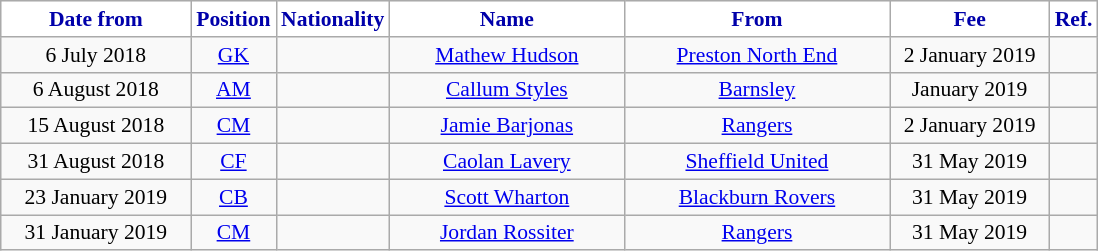<table class="wikitable"  style="text-align:center; font-size:90%; ">
<tr>
<th style="background:#FFFFFF; color:#0000AA; width:120px;">Date from</th>
<th style="background:#FFFFFF; color:#0000AA; width:50px;">Position</th>
<th style="background:#FFFFFF; color:#0000AA; width:50px;">Nationality</th>
<th style="background:#FFFFFF; color:#0000AA; width:150px;">Name</th>
<th style="background:#FFFFFF; color:#0000AA; width:170px;">From</th>
<th style="background:#FFFFFF; color:#0000AA; width:100px;">Fee</th>
<th style="background:#FFFFFF; color:#0000AA; width:25px;">Ref.</th>
</tr>
<tr>
<td>6 July 2018</td>
<td><a href='#'>GK</a></td>
<td></td>
<td><a href='#'>Mathew Hudson</a></td>
<td><a href='#'>Preston North End</a></td>
<td>2 January 2019</td>
<td></td>
</tr>
<tr>
<td>6 August 2018</td>
<td><a href='#'>AM</a></td>
<td></td>
<td><a href='#'>Callum Styles</a></td>
<td><a href='#'>Barnsley</a></td>
<td>January 2019</td>
<td></td>
</tr>
<tr>
<td>15 August 2018</td>
<td><a href='#'>CM</a></td>
<td></td>
<td><a href='#'>Jamie Barjonas</a></td>
<td> <a href='#'>Rangers</a></td>
<td>2 January 2019</td>
<td></td>
</tr>
<tr>
<td>31 August 2018</td>
<td><a href='#'>CF</a></td>
<td></td>
<td><a href='#'>Caolan Lavery</a></td>
<td><a href='#'>Sheffield United</a></td>
<td>31 May 2019</td>
<td></td>
</tr>
<tr>
<td>23 January 2019</td>
<td><a href='#'>CB</a></td>
<td></td>
<td><a href='#'>Scott Wharton</a></td>
<td><a href='#'>Blackburn Rovers</a></td>
<td>31 May 2019</td>
<td></td>
</tr>
<tr>
<td>31 January 2019</td>
<td><a href='#'>CM</a></td>
<td></td>
<td><a href='#'>Jordan Rossiter</a></td>
<td> <a href='#'>Rangers</a></td>
<td>31 May 2019</td>
<td></td>
</tr>
</table>
